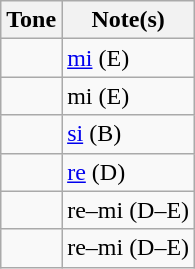<table class="wikitable">
<tr>
<th>Tone</th>
<th>Note(s)</th>
</tr>
<tr>
<td></td>
<td><a href='#'>mi</a> (E)</td>
</tr>
<tr>
<td></td>
<td>mi (E)</td>
</tr>
<tr>
<td></td>
<td><a href='#'>si</a> (B)</td>
</tr>
<tr>
<td></td>
<td><a href='#'>re</a> (D)</td>
</tr>
<tr>
<td></td>
<td>re–mi (D–E)</td>
</tr>
<tr>
<td></td>
<td>re–mi (D–E)</td>
</tr>
</table>
